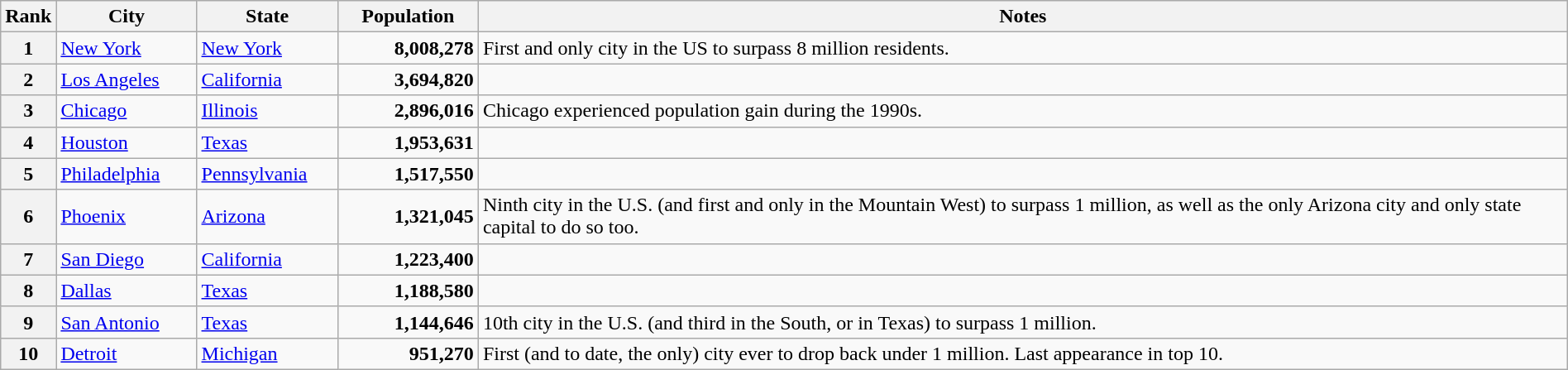<table class="wikitable plainrowheaders" style="width:100%">
<tr>
<th scope="col" style="width:3%;">Rank</th>
<th scope="col" style="width:9%;">City</th>
<th scope="col" style="width:9%;">State</th>
<th scope="col" style="width:9%;">Population</th>
<th scope="col" style="width:70%;">Notes</th>
</tr>
<tr>
<th scope="row">1</th>
<td><a href='#'>New York</a></td>
<td><a href='#'>New York</a></td>
<td align="right"><strong>8,008,278</strong></td>
<td>First and only city in the US to surpass 8 million residents.</td>
</tr>
<tr>
<th scope="row">2</th>
<td><a href='#'>Los Angeles</a></td>
<td><a href='#'>California</a></td>
<td align="right"><strong>3,694,820</strong></td>
<td></td>
</tr>
<tr>
<th scope="row">3</th>
<td><a href='#'>Chicago</a></td>
<td><a href='#'>Illinois</a></td>
<td align="right"><strong>2,896,016</strong></td>
<td>Chicago experienced population gain during the 1990s.</td>
</tr>
<tr>
<th scope="row">4</th>
<td><a href='#'>Houston</a></td>
<td><a href='#'>Texas</a></td>
<td align="right"><strong>1,953,631</strong></td>
<td></td>
</tr>
<tr>
<th scope="row">5</th>
<td><a href='#'>Philadelphia</a></td>
<td><a href='#'>Pennsylvania</a></td>
<td align="right"><strong>1,517,550</strong></td>
<td></td>
</tr>
<tr>
<th scope="row">6</th>
<td><a href='#'>Phoenix</a></td>
<td><a href='#'>Arizona</a></td>
<td align="right"><strong>1,321,045</strong></td>
<td>Ninth city in the U.S. (and first and only in the Mountain West) to surpass 1 million, as well as the only Arizona city and only state capital to do so too.</td>
</tr>
<tr>
<th scope="row">7</th>
<td><a href='#'>San Diego</a></td>
<td><a href='#'>California</a></td>
<td align="right"><strong>1,223,400</strong></td>
<td></td>
</tr>
<tr>
<th scope="row">8</th>
<td><a href='#'>Dallas</a></td>
<td><a href='#'>Texas</a></td>
<td align="right"><strong>1,188,580</strong></td>
<td></td>
</tr>
<tr>
<th scope="row">9</th>
<td><a href='#'>San Antonio</a></td>
<td><a href='#'>Texas</a></td>
<td align="right"><strong>1,144,646</strong></td>
<td>10th city in the U.S. (and third in the South, or in Texas) to surpass 1 million.</td>
</tr>
<tr>
<th scope="row">10</th>
<td><a href='#'>Detroit</a></td>
<td><a href='#'>Michigan</a></td>
<td align="right"><strong>951,270</strong></td>
<td>First (and to date, the only) city ever to drop back under 1 million. Last appearance in top 10.</td>
</tr>
</table>
